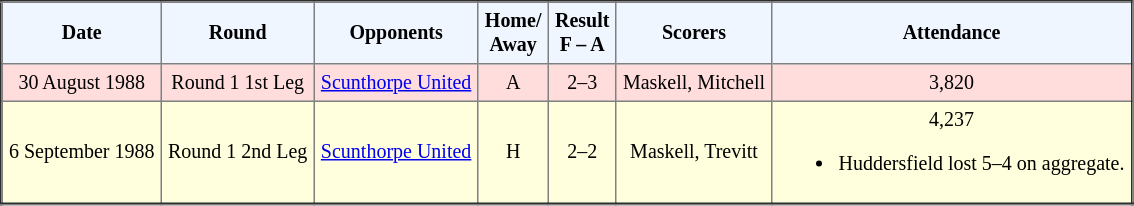<table border="2" cellpadding="4" style="border-collapse:collapse; text-align:center; font-size:smaller;">
<tr style="background:#f0f6ff;">
<th><strong>Date</strong></th>
<th><strong>Round</strong></th>
<th><strong>Opponents</strong></th>
<th><strong>Home/<br>Away</strong></th>
<th><strong>Result<br>F – A</strong></th>
<th><strong>Scorers</strong></th>
<th><strong>Attendance</strong></th>
</tr>
<tr bgcolor="#ffdddd">
<td>30 August 1988</td>
<td>Round 1 1st Leg</td>
<td><a href='#'>Scunthorpe United</a></td>
<td>A</td>
<td>2–3</td>
<td>Maskell, Mitchell</td>
<td>3,820</td>
</tr>
<tr bgcolor="#ffffdd">
<td>6 September 1988</td>
<td>Round 1 2nd Leg</td>
<td><a href='#'>Scunthorpe United</a></td>
<td>H</td>
<td>2–2</td>
<td>Maskell, Trevitt</td>
<td>4,237<br><ul><li>Huddersfield lost 5–4 on aggregate.</li></ul></td>
</tr>
</table>
